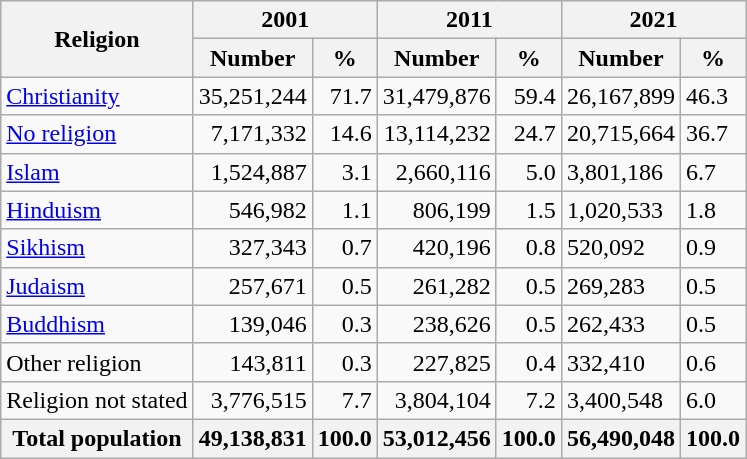<table class="wikitable">
<tr>
<th rowspan="2">Religion</th>
<th colspan="2">2001</th>
<th colspan="2">2011</th>
<th colspan="2">2021</th>
</tr>
<tr>
<th>Number</th>
<th>%</th>
<th>Number</th>
<th>%</th>
<th>Number</th>
<th>%</th>
</tr>
<tr>
<td><a href='#'>Christianity</a></td>
<td align=right>35,251,244</td>
<td align=right>71.7</td>
<td align=right>31,479,876</td>
<td align=right>59.4</td>
<td>26,167,899</td>
<td>46.3</td>
</tr>
<tr>
<td><a href='#'>No religion</a></td>
<td align=right>7,171,332</td>
<td align=right>14.6</td>
<td align=right>13,114,232</td>
<td align=right>24.7</td>
<td>20,715,664</td>
<td>36.7</td>
</tr>
<tr>
<td><a href='#'>Islam</a></td>
<td align=right>1,524,887</td>
<td align=right>3.1</td>
<td align=right>2,660,116</td>
<td align=right>5.0</td>
<td>3,801,186</td>
<td>6.7</td>
</tr>
<tr>
<td><a href='#'>Hinduism</a></td>
<td align=right>546,982</td>
<td align=right>1.1</td>
<td align=right>806,199</td>
<td align=right>1.5</td>
<td>1,020,533</td>
<td>1.8</td>
</tr>
<tr>
<td><a href='#'>Sikhism</a></td>
<td align=right>327,343</td>
<td align=right>0.7</td>
<td align=right>420,196</td>
<td align=right>0.8</td>
<td>520,092</td>
<td>0.9</td>
</tr>
<tr>
<td><a href='#'>Judaism</a></td>
<td align=right>257,671</td>
<td align=right>0.5</td>
<td align=right>261,282</td>
<td align=right>0.5</td>
<td>269,283</td>
<td>0.5</td>
</tr>
<tr>
<td><a href='#'>Buddhism</a></td>
<td align=right>139,046</td>
<td align=right>0.3</td>
<td align=right>238,626</td>
<td align=right>0.5</td>
<td>262,433</td>
<td>0.5</td>
</tr>
<tr>
<td>Other religion</td>
<td align=right>143,811</td>
<td align=right>0.3</td>
<td align=right>227,825</td>
<td align=right>0.4</td>
<td>332,410</td>
<td>0.6</td>
</tr>
<tr>
<td>Religion not stated</td>
<td align=right>3,776,515</td>
<td align=right>7.7</td>
<td align=right>3,804,104</td>
<td align=right>7.2</td>
<td>3,400,548</td>
<td>6.0</td>
</tr>
<tr>
<th>Total population</th>
<th align=right>49,138,831</th>
<th align=right>100.0</th>
<th align=right>53,012,456</th>
<th align=right>100.0</th>
<th>56,490,048</th>
<th>100.0</th>
</tr>
</table>
